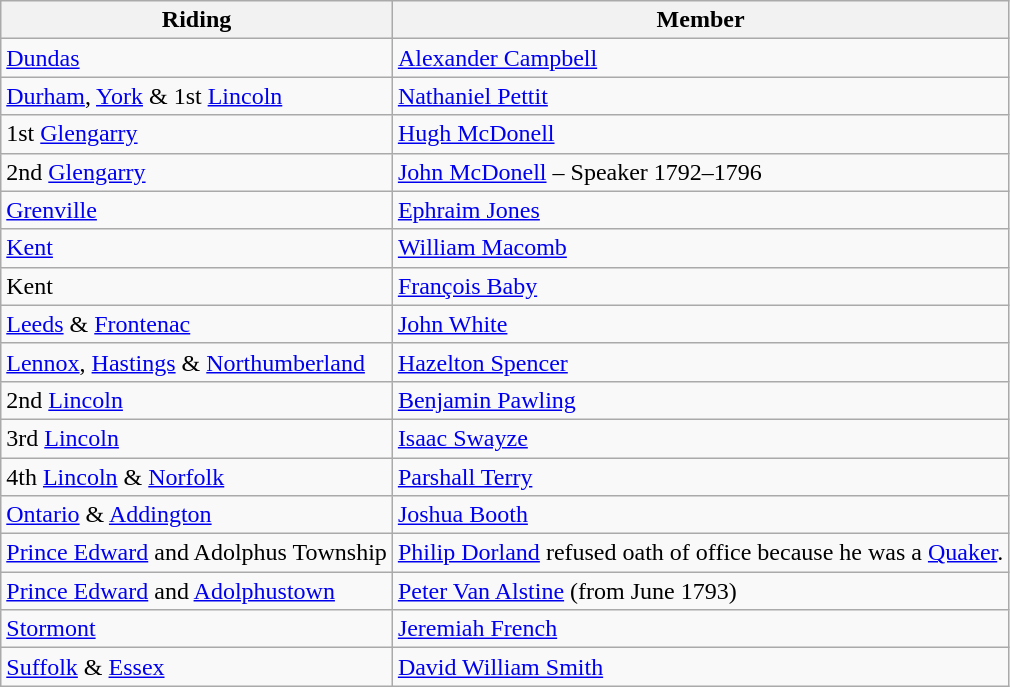<table class="wikitable">
<tr>
<th>Riding</th>
<th>Member</th>
</tr>
<tr>
<td><a href='#'>Dundas</a></td>
<td><a href='#'>Alexander Campbell</a></td>
</tr>
<tr>
<td><a href='#'>Durham</a>, <a href='#'>York</a> & 1st <a href='#'>Lincoln</a></td>
<td><a href='#'>Nathaniel Pettit</a></td>
</tr>
<tr>
<td>1st <a href='#'>Glengarry</a></td>
<td><a href='#'>Hugh McDonell</a></td>
</tr>
<tr>
<td>2nd <a href='#'>Glengarry</a></td>
<td><a href='#'>John McDonell</a> – Speaker 1792–1796</td>
</tr>
<tr>
<td><a href='#'>Grenville</a></td>
<td><a href='#'>Ephraim Jones</a></td>
</tr>
<tr>
<td><a href='#'>Kent</a></td>
<td><a href='#'>William Macomb</a></td>
</tr>
<tr>
<td>Kent</td>
<td><a href='#'>François Baby</a></td>
</tr>
<tr>
<td><a href='#'>Leeds</a> & <a href='#'>Frontenac</a></td>
<td><a href='#'>John White</a></td>
</tr>
<tr>
<td><a href='#'>Lennox</a>, <a href='#'>Hastings</a> & <a href='#'>Northumberland</a></td>
<td><a href='#'>Hazelton Spencer</a></td>
</tr>
<tr>
<td>2nd <a href='#'>Lincoln</a></td>
<td><a href='#'>Benjamin Pawling</a></td>
</tr>
<tr>
<td>3rd <a href='#'>Lincoln</a></td>
<td><a href='#'>Isaac Swayze</a></td>
</tr>
<tr>
<td>4th <a href='#'>Lincoln</a> & <a href='#'>Norfolk</a></td>
<td><a href='#'>Parshall Terry</a></td>
</tr>
<tr>
<td><a href='#'>Ontario</a> & <a href='#'>Addington</a></td>
<td><a href='#'>Joshua Booth</a></td>
</tr>
<tr>
<td><a href='#'>Prince Edward</a> and Adolphus Township</td>
<td><a href='#'>Philip Dorland</a> refused oath of office because he was a <a href='#'>Quaker</a>.</td>
</tr>
<tr>
<td><a href='#'>Prince Edward</a> and <a href='#'>Adolphustown</a></td>
<td><a href='#'>Peter Van Alstine</a> (from June 1793)</td>
</tr>
<tr>
<td><a href='#'>Stormont</a></td>
<td><a href='#'>Jeremiah French</a></td>
</tr>
<tr>
<td><a href='#'>Suffolk</a> & <a href='#'>Essex</a></td>
<td><a href='#'>David William Smith</a></td>
</tr>
</table>
